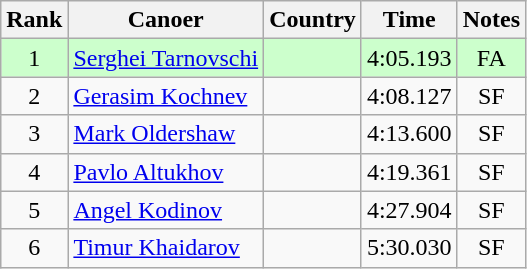<table class="wikitable sortable" style="text-align:center;">
<tr>
<th>Rank</th>
<th>Canoer</th>
<th>Country</th>
<th>Time</th>
<th>Notes</th>
</tr>
<tr bgcolor=ccffcc>
<td>1</td>
<td align=left><a href='#'>Serghei Tarnovschi</a></td>
<td align=left></td>
<td>4:05.193</td>
<td>FA</td>
</tr>
<tr>
<td>2</td>
<td align=left><a href='#'>Gerasim Kochnev</a></td>
<td align=left></td>
<td>4:08.127</td>
<td>SF</td>
</tr>
<tr>
<td>3</td>
<td align=left><a href='#'>Mark Oldershaw</a></td>
<td align=left></td>
<td>4:13.600</td>
<td>SF</td>
</tr>
<tr>
<td>4</td>
<td align=left><a href='#'>Pavlo Altukhov</a></td>
<td align=left></td>
<td>4:19.361</td>
<td>SF</td>
</tr>
<tr>
<td>5</td>
<td align=left><a href='#'>Angel Kodinov</a></td>
<td align=left></td>
<td>4:27.904</td>
<td>SF</td>
</tr>
<tr>
<td>6</td>
<td align=left><a href='#'>Timur Khaidarov</a></td>
<td align=left></td>
<td>5:30.030</td>
<td>SF</td>
</tr>
</table>
